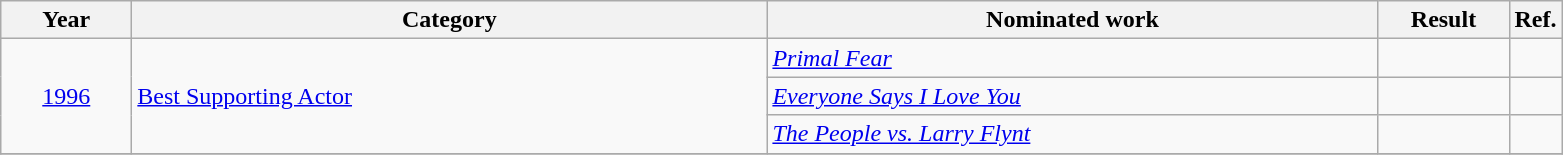<table class=wikitable>
<tr>
<th scope="col" style="width:5em;">Year</th>
<th scope="col" style="width:26em;">Category</th>
<th scope="col" style="width:25em;">Nominated work</th>
<th scope="col" style="width:5em;">Result</th>
<th>Ref.</th>
</tr>
<tr>
<td style="text-align:center;", rowspan="3"><a href='#'>1996</a></td>
<td rowspan="3"><a href='#'>Best Supporting Actor</a></td>
<td><em><a href='#'>Primal Fear</a></em></td>
<td></td>
<td></td>
</tr>
<tr>
<td><em><a href='#'>Everyone Says I Love You</a></em></td>
<td></td>
<td></td>
</tr>
<tr>
<td><em><a href='#'>The People vs. Larry Flynt</a></em></td>
<td></td>
<td></td>
</tr>
<tr>
</tr>
</table>
